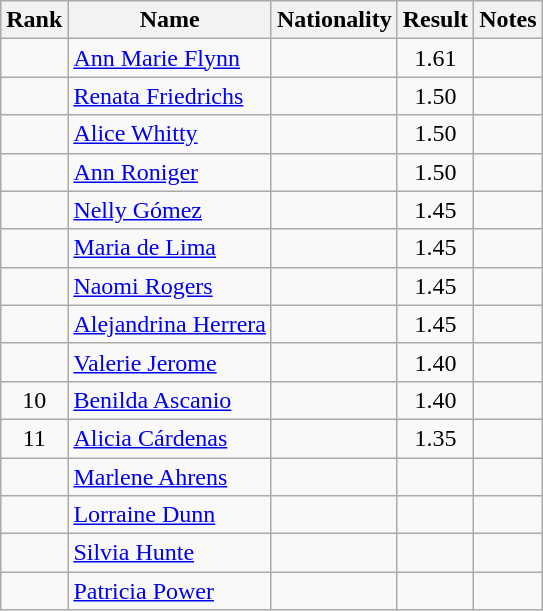<table class="wikitable sortable" style="text-align:center">
<tr>
<th>Rank</th>
<th>Name</th>
<th>Nationality</th>
<th>Result</th>
<th>Notes</th>
</tr>
<tr>
<td></td>
<td align=left><a href='#'>Ann Marie Flynn</a></td>
<td align=left></td>
<td>1.61</td>
<td></td>
</tr>
<tr>
<td></td>
<td align=left><a href='#'>Renata Friedrichs</a></td>
<td align=left></td>
<td>1.50</td>
<td></td>
</tr>
<tr>
<td></td>
<td align=left><a href='#'>Alice Whitty</a></td>
<td align=left></td>
<td>1.50</td>
<td></td>
</tr>
<tr>
<td></td>
<td align=left><a href='#'>Ann Roniger</a></td>
<td align=left></td>
<td>1.50</td>
<td></td>
</tr>
<tr>
<td></td>
<td align=left><a href='#'>Nelly Gómez</a></td>
<td align=left></td>
<td>1.45</td>
<td></td>
</tr>
<tr>
<td></td>
<td align=left><a href='#'>Maria de Lima</a></td>
<td align=left></td>
<td>1.45</td>
<td></td>
</tr>
<tr>
<td></td>
<td align=left><a href='#'>Naomi Rogers</a></td>
<td align=left></td>
<td>1.45</td>
<td></td>
</tr>
<tr>
<td></td>
<td align=left><a href='#'>Alejandrina Herrera</a></td>
<td align=left></td>
<td>1.45</td>
<td></td>
</tr>
<tr>
<td></td>
<td align=left><a href='#'>Valerie Jerome</a></td>
<td align=left></td>
<td>1.40</td>
<td></td>
</tr>
<tr>
<td>10</td>
<td align=left><a href='#'>Benilda Ascanio</a></td>
<td align=left></td>
<td>1.40</td>
<td></td>
</tr>
<tr>
<td>11</td>
<td align=left><a href='#'>Alicia Cárdenas</a></td>
<td align=left></td>
<td>1.35</td>
<td></td>
</tr>
<tr>
<td></td>
<td align=left><a href='#'>Marlene Ahrens</a></td>
<td align=left></td>
<td></td>
<td></td>
</tr>
<tr>
<td></td>
<td align=left><a href='#'>Lorraine Dunn</a></td>
<td align=left></td>
<td></td>
<td></td>
</tr>
<tr>
<td></td>
<td align=left><a href='#'>Silvia Hunte</a></td>
<td align=left></td>
<td></td>
<td></td>
</tr>
<tr>
<td></td>
<td align=left><a href='#'>Patricia Power</a></td>
<td align=left></td>
<td></td>
<td></td>
</tr>
</table>
